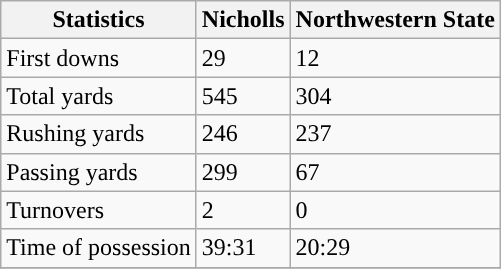<table class="wikitable">
<tr>
<th>Statistics</th>
<th>Nicholls</th>
<th>Northwestern State</th>
</tr>
<tr>
<td>First downs</td>
<td>29</td>
<td>12</td>
</tr>
<tr>
<td>Total yards</td>
<td>545</td>
<td>304</td>
</tr>
<tr>
<td>Rushing yards</td>
<td>246</td>
<td>237</td>
</tr>
<tr>
<td>Passing yards</td>
<td>299</td>
<td>67</td>
</tr>
<tr>
<td>Turnovers</td>
<td>2</td>
<td>0</td>
</tr>
<tr>
<td>Time of possession</td>
<td>39:31</td>
<td>20:29</td>
</tr>
<tr>
</tr>
</table>
